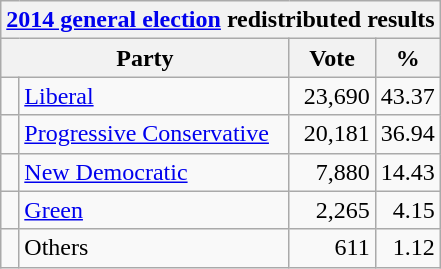<table class="wikitable">
<tr>
<th colspan="4"><a href='#'>2014 general election</a> redistributed results</th>
</tr>
<tr>
<th bgcolor="#DDDDFF" width="130px" colspan="2">Party</th>
<th bgcolor="#DDDDFF" width="50px">Vote</th>
<th bgcolor="#DDDDFF" width="30px">%</th>
</tr>
<tr>
<td> </td>
<td><a href='#'>Liberal</a></td>
<td align=right>23,690</td>
<td align=right>43.37</td>
</tr>
<tr>
<td> </td>
<td><a href='#'>Progressive Conservative</a></td>
<td align=right>20,181</td>
<td align=right>36.94</td>
</tr>
<tr>
<td> </td>
<td><a href='#'>New Democratic</a></td>
<td align=right>7,880</td>
<td align=right>14.43</td>
</tr>
<tr>
<td> </td>
<td><a href='#'>Green</a></td>
<td align=right>2,265</td>
<td align=right>4.15</td>
</tr>
<tr>
<td> </td>
<td>Others</td>
<td align=right>611</td>
<td align=right>1.12</td>
</tr>
</table>
